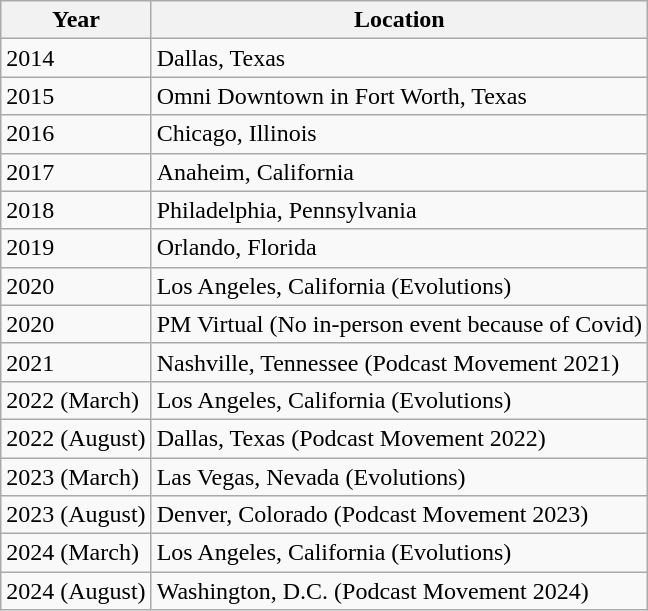<table class="wikitable">
<tr>
<th>Year</th>
<th>Location</th>
</tr>
<tr>
<td>2014</td>
<td>Dallas, Texas</td>
</tr>
<tr>
<td>2015</td>
<td>Omni Downtown in Fort Worth, Texas</td>
</tr>
<tr>
<td>2016</td>
<td>Chicago, Illinois</td>
</tr>
<tr>
<td>2017</td>
<td>Anaheim, California</td>
</tr>
<tr>
<td>2018</td>
<td>Philadelphia, Pennsylvania</td>
</tr>
<tr>
<td>2019</td>
<td>Orlando, Florida</td>
</tr>
<tr>
<td>2020</td>
<td>Los Angeles, California (Evolutions)</td>
</tr>
<tr>
<td>2020</td>
<td>PM Virtual (No in-person event because of Covid)</td>
</tr>
<tr>
<td>2021</td>
<td>Nashville, Tennessee (Podcast Movement 2021)</td>
</tr>
<tr>
<td>2022 (March)</td>
<td>Los Angeles, California (Evolutions)</td>
</tr>
<tr>
<td>2022 (August)</td>
<td>Dallas, Texas (Podcast Movement 2022)</td>
</tr>
<tr>
<td>2023 (March)</td>
<td>Las Vegas, Nevada (Evolutions)</td>
</tr>
<tr>
<td>2023 (August)</td>
<td>Denver, Colorado (Podcast Movement 2023)</td>
</tr>
<tr>
<td>2024 (March)</td>
<td>Los Angeles, California (Evolutions)</td>
</tr>
<tr>
<td>2024 (August)</td>
<td>Washington, D.C. (Podcast Movement 2024)</td>
</tr>
</table>
